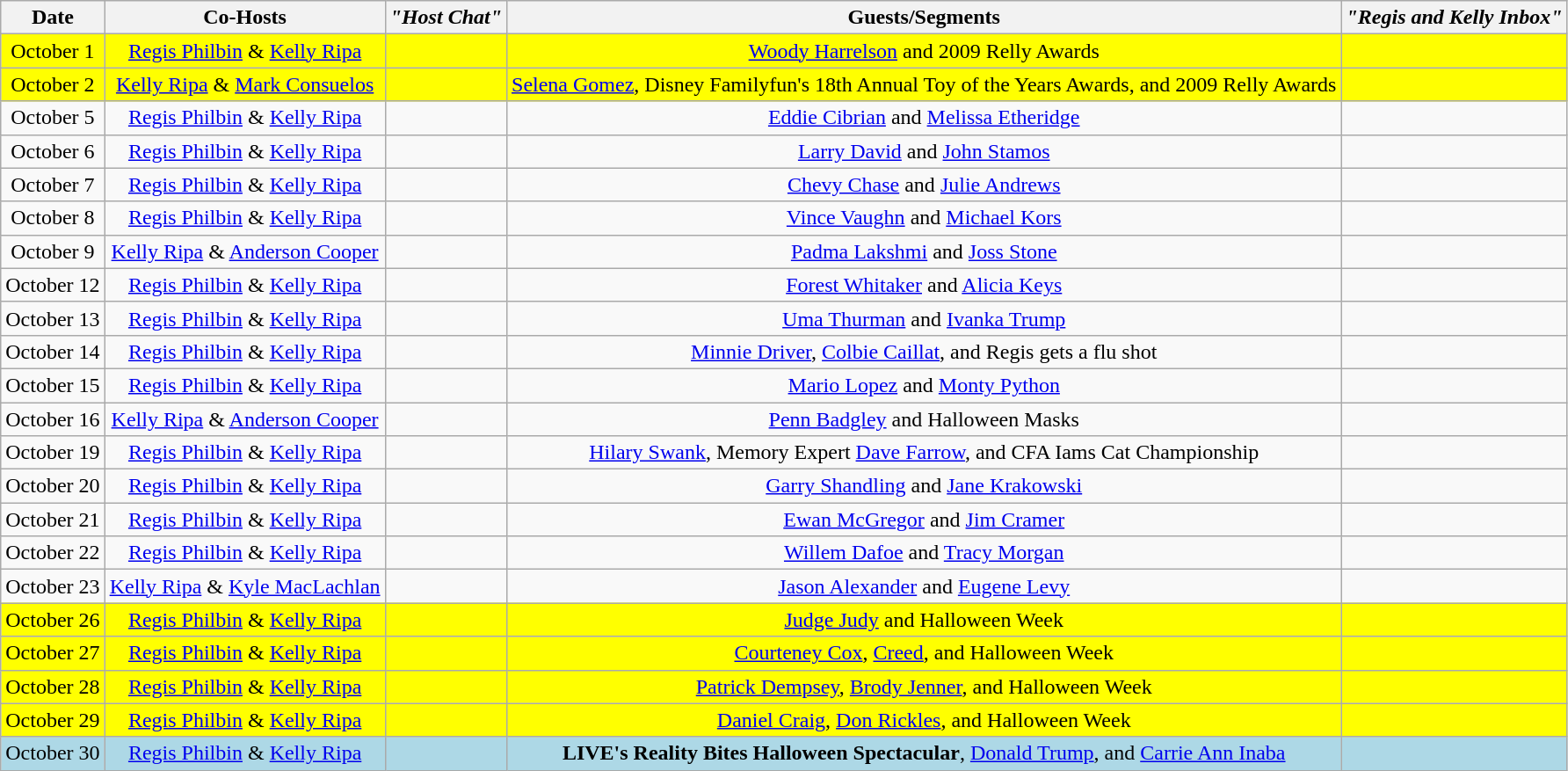<table class="wikitable sortable" border="1" style="text-align:center">
<tr>
<th>Date</th>
<th>Co-Hosts</th>
<th><em>"Host Chat"</em></th>
<th>Guests/Segments</th>
<th><em>"Regis and Kelly Inbox"</em></th>
</tr>
<tr bgcolor=yellow>
<td>October 1</td>
<td><a href='#'>Regis Philbin</a> & <a href='#'>Kelly Ripa</a></td>
<td></td>
<td><a href='#'>Woody Harrelson</a> and 2009 Relly Awards</td>
<td></td>
</tr>
<tr bgcolor=yellow>
<td>October 2</td>
<td><a href='#'>Kelly Ripa</a> & <a href='#'>Mark Consuelos</a></td>
<td></td>
<td><a href='#'>Selena Gomez</a>, Disney Familyfun's 18th Annual Toy of the Years Awards, and 2009 Relly Awards</td>
<td></td>
</tr>
<tr>
<td>October 5</td>
<td><a href='#'>Regis Philbin</a> & <a href='#'>Kelly Ripa</a></td>
<td></td>
<td><a href='#'>Eddie Cibrian</a> and <a href='#'>Melissa Etheridge</a></td>
<td></td>
</tr>
<tr>
<td>October 6</td>
<td><a href='#'>Regis Philbin</a> & <a href='#'>Kelly Ripa</a></td>
<td></td>
<td><a href='#'>Larry David</a> and <a href='#'>John Stamos</a></td>
<td></td>
</tr>
<tr>
<td>October 7</td>
<td><a href='#'>Regis Philbin</a> & <a href='#'>Kelly Ripa</a></td>
<td></td>
<td><a href='#'>Chevy Chase</a> and <a href='#'>Julie Andrews</a></td>
<td></td>
</tr>
<tr>
<td>October 8</td>
<td><a href='#'>Regis Philbin</a> & <a href='#'>Kelly Ripa</a></td>
<td></td>
<td><a href='#'>Vince Vaughn</a> and <a href='#'>Michael Kors</a></td>
<td></td>
</tr>
<tr>
<td>October 9</td>
<td><a href='#'>Kelly Ripa</a> & <a href='#'>Anderson Cooper</a></td>
<td></td>
<td><a href='#'>Padma Lakshmi</a> and <a href='#'>Joss Stone</a></td>
<td></td>
</tr>
<tr>
<td>October 12</td>
<td><a href='#'>Regis Philbin</a> & <a href='#'>Kelly Ripa</a></td>
<td></td>
<td><a href='#'>Forest Whitaker</a> and <a href='#'>Alicia Keys</a></td>
<td></td>
</tr>
<tr>
<td>October 13</td>
<td><a href='#'>Regis Philbin</a> & <a href='#'>Kelly Ripa</a></td>
<td></td>
<td><a href='#'>Uma Thurman</a> and <a href='#'>Ivanka Trump</a></td>
<td></td>
</tr>
<tr>
<td>October 14</td>
<td><a href='#'>Regis Philbin</a> & <a href='#'>Kelly Ripa</a></td>
<td></td>
<td><a href='#'>Minnie Driver</a>, <a href='#'>Colbie Caillat</a>, and Regis gets a flu shot</td>
<td></td>
</tr>
<tr>
<td>October 15</td>
<td><a href='#'>Regis Philbin</a> & <a href='#'>Kelly Ripa</a></td>
<td></td>
<td><a href='#'>Mario Lopez</a> and <a href='#'>Monty Python</a></td>
<td></td>
</tr>
<tr>
<td>October 16</td>
<td><a href='#'>Kelly Ripa</a> & <a href='#'>Anderson Cooper</a></td>
<td></td>
<td><a href='#'>Penn Badgley</a> and Halloween Masks</td>
<td></td>
</tr>
<tr>
<td>October 19</td>
<td><a href='#'>Regis Philbin</a> & <a href='#'>Kelly Ripa</a></td>
<td></td>
<td><a href='#'>Hilary Swank</a>, Memory Expert <a href='#'>Dave Farrow</a>, and CFA Iams Cat Championship</td>
<td></td>
</tr>
<tr>
<td>October 20</td>
<td><a href='#'>Regis Philbin</a> & <a href='#'>Kelly Ripa</a></td>
<td></td>
<td><a href='#'>Garry Shandling</a> and <a href='#'>Jane Krakowski</a></td>
<td></td>
</tr>
<tr>
<td>October 21</td>
<td><a href='#'>Regis Philbin</a> & <a href='#'>Kelly Ripa</a></td>
<td></td>
<td><a href='#'>Ewan McGregor</a> and <a href='#'>Jim Cramer</a></td>
<td></td>
</tr>
<tr>
<td>October 22</td>
<td><a href='#'>Regis Philbin</a> & <a href='#'>Kelly Ripa</a></td>
<td></td>
<td><a href='#'>Willem Dafoe</a> and <a href='#'>Tracy Morgan</a></td>
<td></td>
</tr>
<tr>
<td>October 23</td>
<td><a href='#'>Kelly Ripa</a> & <a href='#'>Kyle MacLachlan</a></td>
<td></td>
<td><a href='#'>Jason Alexander</a> and <a href='#'>Eugene Levy</a></td>
<td></td>
</tr>
<tr bgcolor=yellow>
<td>October 26</td>
<td><a href='#'>Regis Philbin</a> & <a href='#'>Kelly Ripa</a></td>
<td></td>
<td><a href='#'>Judge Judy</a> and Halloween Week</td>
<td></td>
</tr>
<tr bgcolor=yellow>
<td>October 27</td>
<td><a href='#'>Regis Philbin</a> & <a href='#'>Kelly Ripa</a></td>
<td></td>
<td><a href='#'>Courteney Cox</a>, <a href='#'>Creed</a>, and Halloween Week</td>
<td></td>
</tr>
<tr bgcolor=yellow>
<td>October 28</td>
<td><a href='#'>Regis Philbin</a> & <a href='#'>Kelly Ripa</a></td>
<td></td>
<td><a href='#'>Patrick Dempsey</a>, <a href='#'>Brody Jenner</a>, and Halloween Week</td>
<td></td>
</tr>
<tr bgcolor=yellow>
<td>October 29</td>
<td><a href='#'>Regis Philbin</a> & <a href='#'>Kelly Ripa</a></td>
<td></td>
<td><a href='#'>Daniel Craig</a>, <a href='#'>Don Rickles</a>, and Halloween Week</td>
<td></td>
</tr>
<tr bgcolor=lightblue>
<td>October 30</td>
<td><a href='#'>Regis Philbin</a> & <a href='#'>Kelly Ripa</a></td>
<td></td>
<td><strong>LIVE's Reality Bites Halloween Spectacular</strong>, <a href='#'>Donald Trump</a>, and <a href='#'>Carrie Ann Inaba</a></td>
<td></td>
</tr>
</table>
